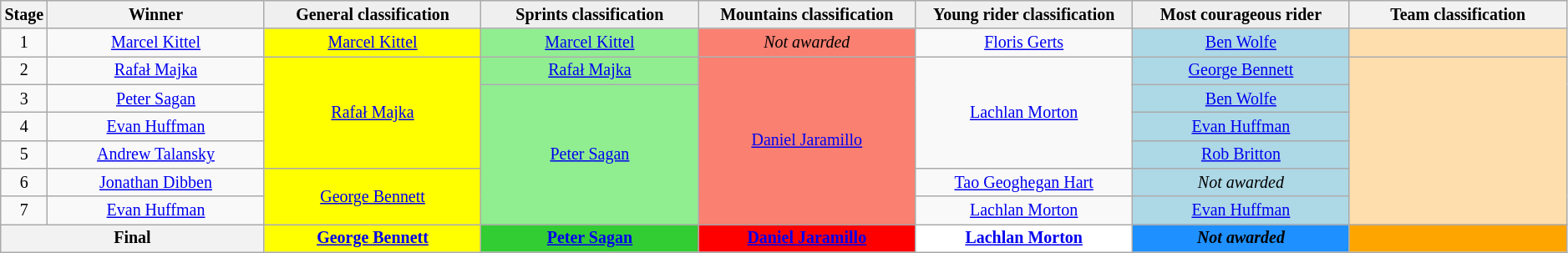<table class="wikitable" style="text-align: center; font-size:smaller;">
<tr style="background:#efefef;">
<th style="width:2%;">Stage</th>
<th style="width:14%;">Winner</th>
<th style="background:#efefef; width:14%;">General classification<br></th>
<th style="background:#efefef; width:14%;">Sprints classification<br></th>
<th style="background:#efefef; width:14%;">Mountains classification<br></th>
<th style="background:#efefef; width:14%;">Young rider classification<br></th>
<th style="background:#efefef; width:14%;">Most courageous rider<br></th>
<th style="width:14%;">Team classification</th>
</tr>
<tr>
<td>1</td>
<td><a href='#'>Marcel Kittel</a></td>
<td style="background:yellow;"><a href='#'>Marcel Kittel</a></td>
<td style="background:lightgreen;"><a href='#'>Marcel Kittel</a></td>
<td style="background:salmon;"><em>Not awarded</em></td>
<td style="background:offwhite;"><a href='#'>Floris Gerts</a></td>
<td style="background:lightblue;"><a href='#'>Ben Wolfe</a></td>
<td style="background:navajowhite;"></td>
</tr>
<tr>
<td>2</td>
<td><a href='#'>Rafał Majka</a></td>
<td style="background:yellow;" rowspan=4><a href='#'>Rafał Majka</a></td>
<td style="background:lightgreen;"><a href='#'>Rafał Majka</a></td>
<td style="background:salmon;" rowspan=6><a href='#'>Daniel Jaramillo</a></td>
<td style="background:offwhite;" rowspan=4><a href='#'>Lachlan Morton</a></td>
<td style="background:lightblue;"><a href='#'>George Bennett</a></td>
<td style="background:navajowhite;" rowspan=6></td>
</tr>
<tr>
<td>3</td>
<td><a href='#'>Peter Sagan</a></td>
<td style="background:lightgreen;" rowspan=5><a href='#'>Peter Sagan</a></td>
<td style="background:lightblue;"><a href='#'>Ben Wolfe</a></td>
</tr>
<tr>
<td>4</td>
<td><a href='#'>Evan Huffman</a></td>
<td style="background:lightblue;"><a href='#'>Evan Huffman</a></td>
</tr>
<tr>
<td>5</td>
<td><a href='#'>Andrew Talansky</a></td>
<td style="background:lightblue;"><a href='#'>Rob Britton</a></td>
</tr>
<tr>
<td>6</td>
<td><a href='#'>Jonathan Dibben</a></td>
<td style="background:yellow;" rowspan=2><a href='#'>George Bennett</a></td>
<td style="background:offwhite;"><a href='#'>Tao Geoghegan Hart</a></td>
<td style="background:lightblue;"><em>Not awarded</em></td>
</tr>
<tr>
<td>7</td>
<td><a href='#'>Evan Huffman</a></td>
<td style="background:offwhite;"><a href='#'>Lachlan Morton</a></td>
<td style="background:lightblue;"><a href='#'>Evan Huffman</a></td>
</tr>
<tr>
<th colspan=2>Final</th>
<th style="background:yellow;"><a href='#'>George Bennett</a></th>
<th style="background:limegreen;"><a href='#'>Peter Sagan</a></th>
<th style="background:red;"><a href='#'>Daniel Jaramillo</a></th>
<th style="background:white;"><a href='#'>Lachlan Morton</a></th>
<th style="background:dodgerblue;"><em>Not awarded</em></th>
<th style="background:orange;"></th>
</tr>
</table>
